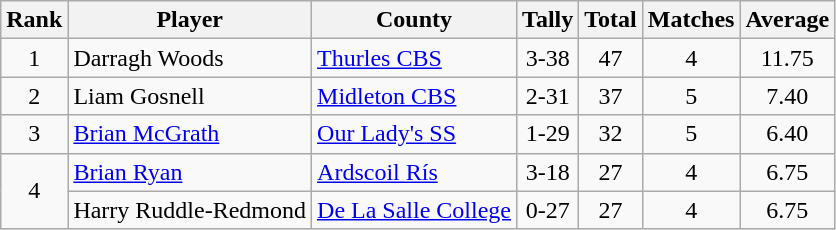<table class="wikitable">
<tr>
<th>Rank</th>
<th>Player</th>
<th>County</th>
<th>Tally</th>
<th>Total</th>
<th>Matches</th>
<th>Average</th>
</tr>
<tr>
<td rowspan=1 align=center>1</td>
<td>Darragh Woods</td>
<td><a href='#'>Thurles CBS</a></td>
<td align=center>3-38</td>
<td align=center>47</td>
<td align=center>4</td>
<td align=center>11.75</td>
</tr>
<tr>
<td rowspan=1 align=center>2</td>
<td>Liam Gosnell</td>
<td><a href='#'>Midleton CBS</a></td>
<td align=center>2-31</td>
<td align=center>37</td>
<td align=center>5</td>
<td align=center>7.40</td>
</tr>
<tr>
<td rowspan=1 align=center>3</td>
<td><a href='#'>Brian McGrath</a></td>
<td><a href='#'>Our Lady's SS</a></td>
<td align=center>1-29</td>
<td align=center>32</td>
<td align=center>5</td>
<td align=center>6.40</td>
</tr>
<tr>
<td rowspan=2 align=center>4</td>
<td><a href='#'>Brian Ryan</a></td>
<td><a href='#'>Ardscoil Rís</a></td>
<td align=center>3-18</td>
<td align=center>27</td>
<td align=center>4</td>
<td align=center>6.75</td>
</tr>
<tr>
<td>Harry Ruddle-Redmond</td>
<td><a href='#'>De La Salle College</a></td>
<td align=center>0-27</td>
<td align=center>27</td>
<td align=center>4</td>
<td align=center>6.75</td>
</tr>
</table>
